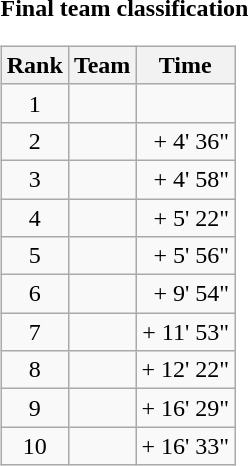<table>
<tr>
<td><strong>Final team classification</strong><br><table class="wikitable">
<tr>
<th scope="col">Rank</th>
<th scope="col">Team</th>
<th scope="col">Time</th>
</tr>
<tr>
<td style="text-align:center;">1</td>
<td></td>
<td style="text-align:right;"></td>
</tr>
<tr>
<td style="text-align:center;">2</td>
<td></td>
<td style="text-align:right;">+ 4' 36"</td>
</tr>
<tr>
<td style="text-align:center;">3</td>
<td></td>
<td style="text-align:right;">+ 4' 58"</td>
</tr>
<tr>
<td style="text-align:center;">4</td>
<td></td>
<td style="text-align:right;">+ 5' 22"</td>
</tr>
<tr>
<td style="text-align:center;">5</td>
<td></td>
<td style="text-align:right;">+ 5' 56"</td>
</tr>
<tr>
<td style="text-align:center;">6</td>
<td></td>
<td style="text-align:right;">+ 9' 54"</td>
</tr>
<tr>
<td style="text-align:center;">7</td>
<td></td>
<td style="text-align:right;">+ 11' 53"</td>
</tr>
<tr>
<td style="text-align:center;">8</td>
<td></td>
<td style="text-align:right;">+ 12' 22"</td>
</tr>
<tr>
<td style="text-align:center;">9</td>
<td></td>
<td style="text-align:right;">+ 16' 29"</td>
</tr>
<tr>
<td style="text-align:center;">10</td>
<td></td>
<td style="text-align:right;">+ 16' 33"</td>
</tr>
</table>
</td>
</tr>
</table>
